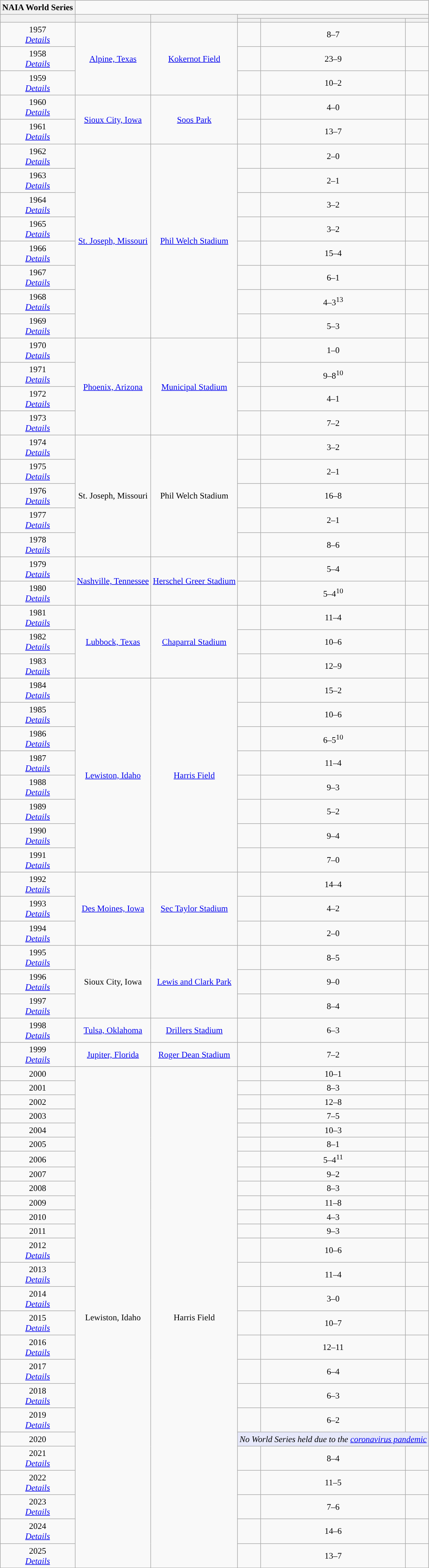<table class="wikitable sortable" style="font-size:95%; text-align: center;">
<tr>
<th style=>NAIA World Series</th>
</tr>
<tr>
<th rowspan="2"></th>
<th rowspan="2"></th>
<th rowspan="2"></th>
<th colspan=3></th>
</tr>
<tr>
<th></th>
<th></th>
<th></th>
</tr>
<tr>
<td>1957<br><em><a href='#'>Details</a></em></td>
<td rowspan=3><a href='#'>Alpine, Texas</a></td>
<td rowspan=3><a href='#'>Kokernot Field</a></td>
<td><strong></strong></td>
<td>8–7</td>
<td></td>
</tr>
<tr>
<td>1958<br><em><a href='#'>Details</a></em></td>
<td><strong></strong></td>
<td>23–9</td>
<td></td>
</tr>
<tr>
<td>1959<br><em><a href='#'>Details</a></em></td>
<td><strong></strong></td>
<td>10–2</td>
<td></td>
</tr>
<tr>
<td>1960<br><em><a href='#'>Details</a></em></td>
<td rowspan=2><a href='#'>Sioux City, Iowa</a></td>
<td rowspan=2><a href='#'>Soos Park</a></td>
<td><strong></strong></td>
<td>4–0</td>
<td></td>
</tr>
<tr>
<td>1961<br><em><a href='#'>Details</a></em></td>
<td><strong></strong></td>
<td>13–7</td>
<td></td>
</tr>
<tr>
<td>1962<br><em><a href='#'>Details</a></em></td>
<td rowspan=8><a href='#'>St. Joseph, Missouri</a></td>
<td rowspan=8><a href='#'>Phil Welch Stadium</a></td>
<td><strong></strong></td>
<td>2–0</td>
<td></td>
</tr>
<tr>
<td>1963<br><em><a href='#'>Details</a></em></td>
<td><strong></strong></td>
<td>2–1</td>
<td></td>
</tr>
<tr>
<td>1964<br><em><a href='#'>Details</a></em></td>
<td><strong></strong></td>
<td>3–2</td>
<td></td>
</tr>
<tr>
<td>1965<br><em><a href='#'>Details</a></em></td>
<td><strong></strong></td>
<td>3–2</td>
<td></td>
</tr>
<tr>
<td>1966<br><em><a href='#'>Details</a></em></td>
<td><strong></strong></td>
<td>15–4</td>
<td></td>
</tr>
<tr>
<td>1967<br><em><a href='#'>Details</a></em></td>
<td><strong></strong></td>
<td>6–1</td>
<td></td>
</tr>
<tr>
<td>1968<br><em><a href='#'>Details</a></em></td>
<td><strong></strong></td>
<td>4–3<sup>13</sup></td>
<td></td>
</tr>
<tr>
<td>1969<br><em><a href='#'>Details</a></em></td>
<td><strong></strong></td>
<td>5–3</td>
<td></td>
</tr>
<tr>
<td>1970<br><em><a href='#'>Details</a></em></td>
<td rowspan=4><a href='#'>Phoenix, Arizona</a></td>
<td rowspan=4><a href='#'>Municipal Stadium</a></td>
<td><strong></strong></td>
<td>1–0</td>
<td></td>
</tr>
<tr>
<td>1971<br><em><a href='#'>Details</a></em></td>
<td><strong></strong> </td>
<td>9–8<sup>10</sup></td>
<td></td>
</tr>
<tr>
<td>1972<br><em><a href='#'>Details</a></em></td>
<td><strong></strong></td>
<td>4–1</td>
<td></td>
</tr>
<tr>
<td>1973<br><em><a href='#'>Details</a></em></td>
<td><strong></strong></td>
<td>7–2</td>
<td></td>
</tr>
<tr>
<td>1974<br><em><a href='#'>Details</a></em></td>
<td rowspan=5>St. Joseph, Missouri</td>
<td rowspan=5>Phil Welch Stadium</td>
<td><strong></strong></td>
<td>3–2</td>
<td></td>
</tr>
<tr>
<td>1975<br><em><a href='#'>Details</a></em></td>
<td><strong></strong> </td>
<td>2–1</td>
<td></td>
</tr>
<tr>
<td>1976<br><em><a href='#'>Details</a></em></td>
<td><strong></strong> </td>
<td>16–8</td>
<td></td>
</tr>
<tr>
<td>1977<br><em><a href='#'>Details</a></em></td>
<td><strong></strong></td>
<td>2–1</td>
<td></td>
</tr>
<tr>
<td>1978<br><em><a href='#'>Details</a></em></td>
<td><strong></strong></td>
<td>8–6</td>
<td></td>
</tr>
<tr>
<td>1979<br><em><a href='#'>Details</a></em></td>
<td rowspan=2><a href='#'>Nashville, Tennessee</a></td>
<td rowspan=2><a href='#'>Herschel Greer Stadium</a></td>
<td><strong></strong> </td>
<td>5–4</td>
<td></td>
</tr>
<tr>
<td>1980<br><em><a href='#'>Details</a></em></td>
<td><strong></strong></td>
<td>5–4<sup>10</sup></td>
<td></td>
</tr>
<tr>
<td>1981<br><em><a href='#'>Details</a></em></td>
<td rowspan=3><a href='#'>Lubbock, Texas</a></td>
<td rowspan=3><a href='#'>Chaparral Stadium</a></td>
<td><strong></strong> </td>
<td>11–4</td>
<td></td>
</tr>
<tr>
<td>1982<br><em><a href='#'>Details</a></em></td>
<td><strong></strong> </td>
<td>10–6</td>
<td></td>
</tr>
<tr>
<td>1983<br><em><a href='#'>Details</a></em></td>
<td><strong></strong></td>
<td>12–9</td>
<td></td>
</tr>
<tr>
<td>1984<br><em><a href='#'>Details</a></em></td>
<td rowspan=8><a href='#'>Lewiston, Idaho</a></td>
<td rowspan=8><a href='#'>Harris Field</a></td>
<td><strong></strong></td>
<td>15–2</td>
<td></td>
</tr>
<tr>
<td>1985<br><em><a href='#'>Details</a></em></td>
<td><strong></strong> </td>
<td>10–6</td>
<td></td>
</tr>
<tr>
<td>1986<br><em><a href='#'>Details</a></em></td>
<td><strong></strong> </td>
<td>6–5<sup>10</sup></td>
<td></td>
</tr>
<tr>
<td>1987<br><em><a href='#'>Details</a></em></td>
<td><strong></strong> </td>
<td>11–4</td>
<td></td>
</tr>
<tr>
<td>1988<br><em><a href='#'>Details</a></em></td>
<td><strong></strong> </td>
<td>9–3</td>
<td></td>
</tr>
<tr>
<td>1989<br><em><a href='#'>Details</a></em></td>
<td><strong></strong> </td>
<td>5–2</td>
<td></td>
</tr>
<tr>
<td>1990<br><em><a href='#'>Details</a></em></td>
<td><strong></strong> </td>
<td>9–4</td>
<td></td>
</tr>
<tr>
<td>1991<br><em><a href='#'>Details</a></em></td>
<td><strong></strong> </td>
<td>7–0</td>
<td></td>
</tr>
<tr>
<td>1992<br><em><a href='#'>Details</a></em></td>
<td rowspan=3><a href='#'>Des Moines, Iowa</a></td>
<td rowspan=3><a href='#'>Sec Taylor Stadium</a></td>
<td><strong></strong> </td>
<td>14–4</td>
<td></td>
</tr>
<tr>
<td>1993<br><em><a href='#'>Details</a></em></td>
<td><strong></strong></td>
<td>4–2</td>
<td></td>
</tr>
<tr>
<td>1994<br><em><a href='#'>Details</a></em></td>
<td><strong></strong></td>
<td>2–0</td>
<td></td>
</tr>
<tr>
<td>1995<br><em><a href='#'>Details</a></em></td>
<td rowspan=3>Sioux City, Iowa</td>
<td rowspan=3><a href='#'>Lewis and Clark Park</a></td>
<td><strong></strong></td>
<td>8–5</td>
<td></td>
</tr>
<tr>
<td>1996<br><em><a href='#'>Details</a></em></td>
<td><strong></strong> </td>
<td>9–0</td>
<td></td>
</tr>
<tr>
<td>1997<br><em><a href='#'>Details</a></em></td>
<td><strong></strong></td>
<td>8–4</td>
<td></td>
</tr>
<tr>
<td>1998<br><em><a href='#'>Details</a></em></td>
<td><a href='#'>Tulsa, Oklahoma</a></td>
<td><a href='#'>Drillers Stadium</a></td>
<td><strong></strong></td>
<td>6–3</td>
<td></td>
</tr>
<tr>
<td>1999<br><em><a href='#'>Details</a></em></td>
<td><a href='#'>Jupiter, Florida</a></td>
<td><a href='#'>Roger Dean Stadium</a></td>
<td><strong></strong> </td>
<td>7–2</td>
<td></td>
</tr>
<tr>
<td>2000</td>
<td rowspan="26">Lewiston, Idaho</td>
<td rowspan="26">Harris Field</td>
<td><strong></strong> </td>
<td>10–1</td>
<td></td>
</tr>
<tr>
<td>2001</td>
<td><strong></strong></td>
<td>8–3</td>
<td></td>
</tr>
<tr>
<td>2002</td>
<td><strong></strong> </td>
<td>12–8</td>
<td></td>
</tr>
<tr>
<td>2003</td>
<td><strong></strong> </td>
<td>7–5</td>
<td></td>
</tr>
<tr>
<td>2004</td>
<td><strong></strong></td>
<td>10–3</td>
<td></td>
</tr>
<tr>
<td>2005</td>
<td><strong></strong></td>
<td>8–1</td>
<td></td>
</tr>
<tr>
<td>2006</td>
<td><strong></strong> </td>
<td>5–4<sup>11</sup></td>
<td></td>
</tr>
<tr>
<td>2007</td>
<td><strong></strong> </td>
<td>9–2</td>
<td></td>
</tr>
<tr>
<td>2008</td>
<td><strong></strong> </td>
<td>8–3</td>
<td></td>
</tr>
<tr>
<td>2009</td>
<td><strong></strong> </td>
<td>11–8</td>
<td></td>
</tr>
<tr>
<td>2010</td>
<td><strong></strong> </td>
<td>4–3</td>
<td></td>
</tr>
<tr>
<td>2011</td>
<td><strong></strong></td>
<td>9–3</td>
<td></td>
</tr>
<tr>
<td>2012<br><em><a href='#'>Details</a></em></td>
<td><strong></strong></td>
<td>10–6</td>
<td></td>
</tr>
<tr>
<td>2013<br><em><a href='#'>Details</a></em></td>
<td><strong></strong></td>
<td>11–4</td>
<td></td>
</tr>
<tr>
<td>2014<br><em><a href='#'>Details</a></em></td>
<td><strong></strong> </td>
<td>3–0</td>
<td></td>
</tr>
<tr>
<td>2015<br><em><a href='#'>Details</a></em></td>
<td><strong></strong> </td>
<td>10–7</td>
<td></td>
</tr>
<tr>
<td>2016<br><em><a href='#'>Details</a></em></td>
<td><strong></strong> </td>
<td>12–11</td>
<td></td>
</tr>
<tr>
<td>2017<br><em><a href='#'>Details</a></em></td>
<td><strong></strong> </td>
<td>6–4</td>
<td></td>
</tr>
<tr>
<td>2018<br><em><a href='#'>Details</a></em></td>
<td><strong></strong></td>
<td>6–3</td>
<td></td>
</tr>
<tr>
<td>2019<br><em><a href='#'>Details</a></em></td>
<td><strong></strong> </td>
<td>6–2</td>
<td></td>
</tr>
<tr>
<td>2020</td>
<td colspan=4 align=center style="background:#E6E8FA;"><em>No World Series held due to the <a href='#'>coronavirus pandemic</a></em></td>
</tr>
<tr>
<td>2021<br><em><a href='#'>Details</a></em></td>
<td><strong></strong></td>
<td>8–4</td>
<td></td>
</tr>
<tr>
<td>2022<br><em><a href='#'>Details</a></em></td>
<td><strong></strong> </td>
<td>11–5</td>
<td></td>
</tr>
<tr>
<td>2023<br><em><a href='#'>Details</a></em></td>
<td><strong></strong></td>
<td>7–6</td>
<td></td>
</tr>
<tr>
<td>2024<br><em><a href='#'>Details</a></em></td>
<td><strong></strong></td>
<td>14–6</td>
<td></td>
</tr>
<tr>
<td>2025<br><em><a href='#'>Details</a></em></td>
<td><strong></strong></td>
<td>13–7</td>
<td></td>
</tr>
</table>
